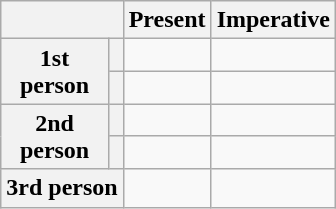<table class="wikitable">
<tr>
<th colspan="2"></th>
<th>Present</th>
<th>Imperative</th>
</tr>
<tr>
<th rowspan="2">1st<br>person</th>
<th></th>
<td></td>
<td></td>
</tr>
<tr>
<th></th>
<td></td>
<td></td>
</tr>
<tr>
<th rowspan="2">2nd<br>person</th>
<th></th>
<td></td>
<td></td>
</tr>
<tr>
<th></th>
<td></td>
<td></td>
</tr>
<tr>
<th colspan="2">3rd person</th>
<td></td>
<td></td>
</tr>
</table>
